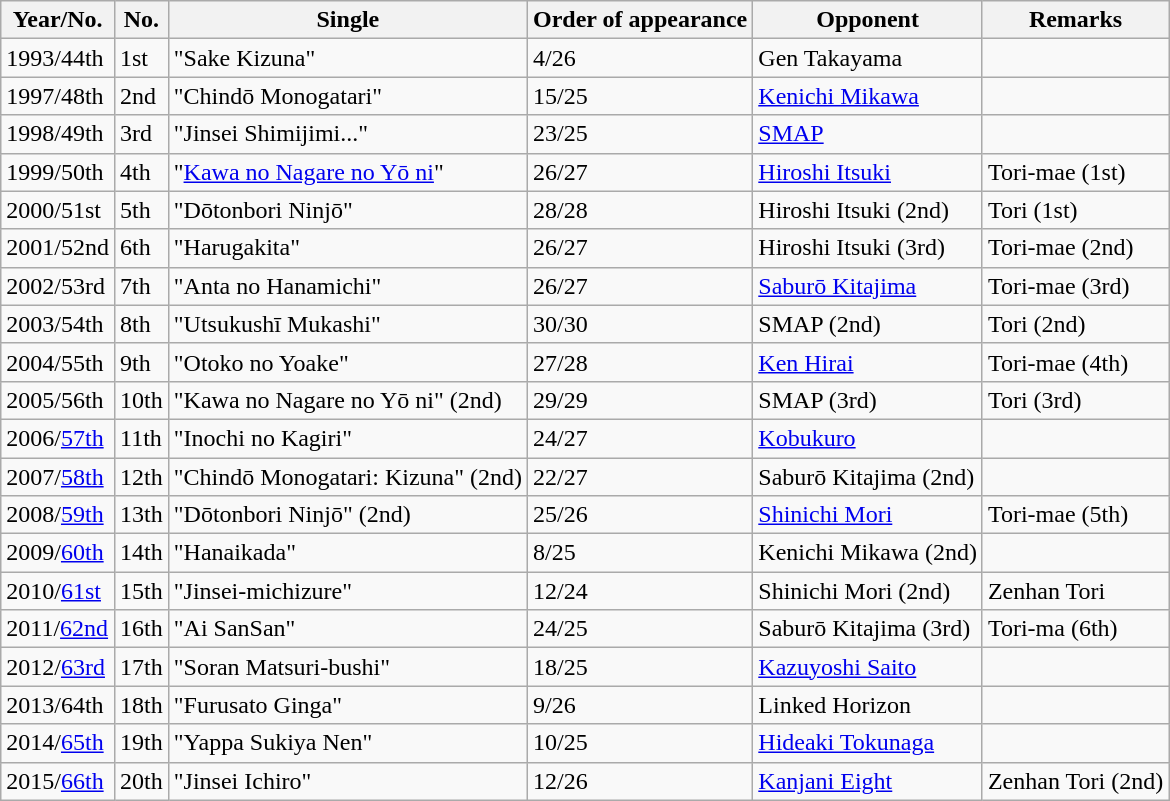<table class="wikitable">
<tr>
<th>Year/No.</th>
<th>No.</th>
<th>Single</th>
<th>Order of appearance</th>
<th>Opponent</th>
<th>Remarks</th>
</tr>
<tr>
<td>1993/44th</td>
<td>1st</td>
<td>"Sake Kizuna"</td>
<td>4/26</td>
<td>Gen Takayama</td>
<td></td>
</tr>
<tr>
<td>1997/48th</td>
<td>2nd</td>
<td>"Chindō Monogatari"</td>
<td>15/25</td>
<td><a href='#'>Kenichi Mikawa</a></td>
<td></td>
</tr>
<tr>
<td>1998/49th</td>
<td>3rd</td>
<td>"Jinsei Shimijimi..."</td>
<td>23/25</td>
<td><a href='#'>SMAP</a></td>
<td></td>
</tr>
<tr>
<td>1999/50th</td>
<td>4th</td>
<td>"<a href='#'>Kawa no Nagare no Yō ni</a>"</td>
<td>26/27</td>
<td><a href='#'>Hiroshi Itsuki</a></td>
<td>Tori-mae (1st)</td>
</tr>
<tr>
<td>2000/51st</td>
<td>5th</td>
<td>"Dōtonbori Ninjō"</td>
<td>28/28</td>
<td>Hiroshi Itsuki (2nd)</td>
<td>Tori (1st)</td>
</tr>
<tr>
<td>2001/52nd</td>
<td>6th</td>
<td>"Harugakita"</td>
<td>26/27</td>
<td>Hiroshi Itsuki (3rd)</td>
<td>Tori-mae (2nd)</td>
</tr>
<tr>
<td>2002/53rd</td>
<td>7th</td>
<td>"Anta no Hanamichi"</td>
<td>26/27</td>
<td><a href='#'>Saburō Kitajima</a></td>
<td>Tori-mae (3rd)</td>
</tr>
<tr>
<td>2003/54th</td>
<td>8th</td>
<td>"Utsukushī Mukashi"</td>
<td>30/30</td>
<td>SMAP (2nd)</td>
<td>Tori (2nd)</td>
</tr>
<tr>
<td>2004/55th</td>
<td>9th</td>
<td>"Otoko no Yoake"</td>
<td>27/28</td>
<td><a href='#'>Ken Hirai</a></td>
<td>Tori-mae (4th)</td>
</tr>
<tr>
<td>2005/56th</td>
<td>10th</td>
<td>"Kawa no Nagare no Yō ni" (2nd)</td>
<td>29/29</td>
<td>SMAP (3rd)</td>
<td>Tori (3rd)</td>
</tr>
<tr>
<td>2006/<a href='#'>57th</a></td>
<td>11th</td>
<td>"Inochi no Kagiri"</td>
<td>24/27</td>
<td><a href='#'>Kobukuro</a></td>
<td></td>
</tr>
<tr>
<td>2007/<a href='#'>58th</a></td>
<td>12th</td>
<td>"Chindō Monogatari: Kizuna" (2nd)</td>
<td>22/27</td>
<td>Saburō Kitajima (2nd)</td>
<td></td>
</tr>
<tr>
<td>2008/<a href='#'>59th</a></td>
<td>13th</td>
<td>"Dōtonbori Ninjō" (2nd)</td>
<td>25/26</td>
<td><a href='#'>Shinichi Mori</a></td>
<td>Tori-mae (5th)</td>
</tr>
<tr>
<td>2009/<a href='#'>60th</a></td>
<td>14th</td>
<td>"Hanaikada"</td>
<td>8/25</td>
<td>Kenichi Mikawa (2nd)</td>
<td></td>
</tr>
<tr>
<td>2010/<a href='#'>61st</a></td>
<td>15th</td>
<td>"Jinsei-michizure"</td>
<td>12/24</td>
<td>Shinichi Mori (2nd)</td>
<td>Zenhan Tori</td>
</tr>
<tr>
<td>2011/<a href='#'>62nd</a></td>
<td>16th</td>
<td>"Ai SanSan"</td>
<td>24/25</td>
<td>Saburō Kitajima (3rd)</td>
<td>Tori-ma (6th)</td>
</tr>
<tr>
<td>2012/<a href='#'>63rd</a></td>
<td>17th</td>
<td>"Soran Matsuri-bushi"</td>
<td>18/25</td>
<td><a href='#'>Kazuyoshi Saito</a></td>
<td></td>
</tr>
<tr>
<td>2013/64th</td>
<td>18th</td>
<td>"Furusato Ginga"</td>
<td>9/26</td>
<td>Linked Horizon</td>
<td></td>
</tr>
<tr>
<td>2014/<a href='#'>65th</a></td>
<td>19th</td>
<td>"Yappa Sukiya Nen"</td>
<td>10/25</td>
<td><a href='#'>Hideaki Tokunaga</a></td>
<td></td>
</tr>
<tr>
<td>2015/<a href='#'>66th</a></td>
<td>20th</td>
<td>"Jinsei Ichiro"</td>
<td>12/26</td>
<td><a href='#'>Kanjani Eight</a></td>
<td>Zenhan Tori (2nd)</td>
</tr>
</table>
